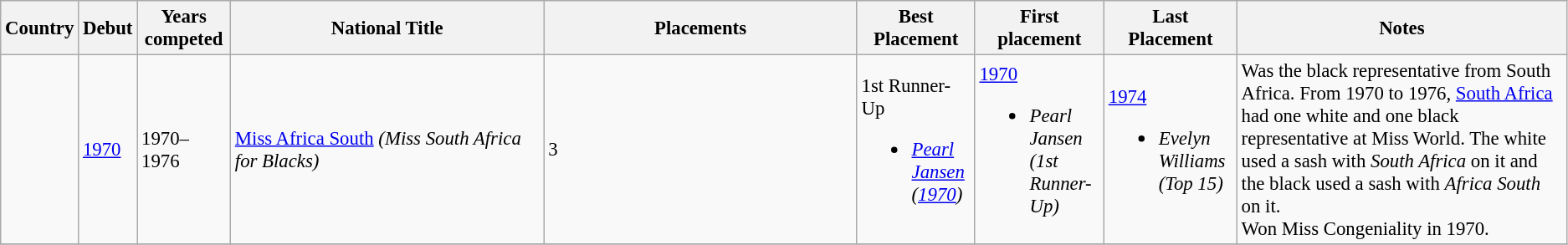<table class="wikitable sortable" style="font-size: 95%;">
<tr>
<th>Country</th>
<th>Debut</th>
<th>Years competed</th>
<th width=20%>National Title</th>
<th width=20%>Placements</th>
<th>Best Placement</th>
<th>First placement</th>
<th>Last Placement</th>
<th>Notes</th>
</tr>
<tr>
<td><strong></strong></td>
<td><a href='#'>1970</a></td>
<td>1970–1976</td>
<td><a href='#'>Miss Africa South</a> <em>(Miss South Africa for Blacks)</em></td>
<td>3</td>
<td>1st Runner-Up<br><ul><li><em><a href='#'>Pearl Jansen</a><br>(<a href='#'>1970</a>)</em></li></ul></td>
<td><a href='#'>1970</a><br><ul><li><em>Pearl Jansen<br>(1st Runner-Up)</em></li></ul></td>
<td><a href='#'>1974</a><br><ul><li><em>Evelyn Williams<br>(Top 15)</em></li></ul></td>
<td>Was the black representative from South Africa. From 1970 to 1976, <a href='#'>South Africa</a> had one white and one black representative at Miss World. The white used a sash with <em>South Africa</em> on it and the black used a sash with <em>Africa South</em> on it.<br>Won Miss Congeniality in 1970.</td>
</tr>
<tr>
</tr>
</table>
